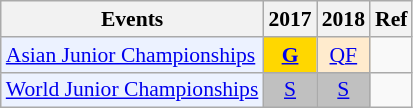<table style='font-size: 90%; text-align:center;' class='wikitable'>
<tr>
<th>Events</th>
<th>2017</th>
<th>2018</th>
<th>Ref</th>
</tr>
<tr>
<td bgcolor="#ECF2FF"; align="left"><a href='#'>Asian Junior Championships</a></td>
<td bgcolor=gold><a href='#'><strong>G</strong></a></td>
<td bgcolor=FFEBCD><a href='#'>QF</a></td>
<td></td>
</tr>
<tr>
<td bgcolor="#ECF2FF"; align="left"><a href='#'>World Junior Championships</a></td>
<td bgcolor=silver><a href='#'>S</a></td>
<td bgcolor=silver><a href='#'>S</a></td>
<td></td>
</tr>
</table>
